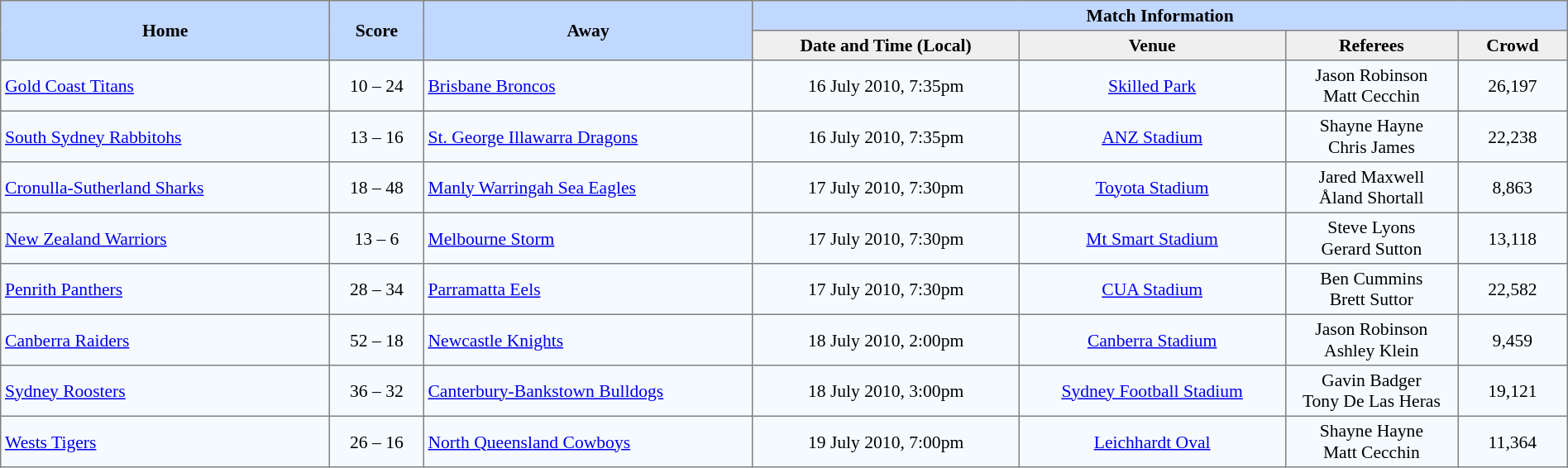<table border="1" cellpadding="3" cellspacing="0" style="border-collapse:collapse; font-size:90%; width:100%">
<tr style="background:#c1d8ff;">
<th rowspan="2" style="width:21%;">Home</th>
<th rowspan="2" style="width:6%;">Score</th>
<th rowspan="2" style="width:21%;">Away</th>
<th colspan=6>Match Information</th>
</tr>
<tr style="background:#efefef;">
<th width=17%>Date and Time (Local)</th>
<th width=17%>Venue</th>
<th width=11%>Referees</th>
<th width=7%>Crowd</th>
</tr>
<tr style="text-align:center; background:#f5faff;">
<td align=left> <a href='#'>Gold Coast Titans</a></td>
<td>10 – 24</td>
<td align=left> <a href='#'>Brisbane Broncos</a></td>
<td>16 July 2010, 7:35pm</td>
<td><a href='#'>Skilled Park</a></td>
<td>Jason Robinson<br>Matt Cecchin</td>
<td>26,197</td>
</tr>
<tr style="text-align:center; background:#f5faff;">
<td align=left> <a href='#'>South Sydney Rabbitohs</a></td>
<td>13 – 16</td>
<td align=left> <a href='#'>St. George Illawarra Dragons</a></td>
<td>16 July 2010, 7:35pm</td>
<td><a href='#'>ANZ Stadium</a></td>
<td>Shayne Hayne<br>Chris James</td>
<td>22,238</td>
</tr>
<tr style="text-align:center; background:#f5faff;">
<td align=left> <a href='#'>Cronulla-Sutherland Sharks</a></td>
<td>18 – 48</td>
<td align=left> <a href='#'>Manly Warringah Sea Eagles</a></td>
<td>17 July 2010, 7:30pm</td>
<td><a href='#'>Toyota Stadium</a></td>
<td>Jared Maxwell<br>Åland Shortall</td>
<td>8,863</td>
</tr>
<tr style="text-align:center; background:#f5faff;">
<td align=left> <a href='#'>New Zealand Warriors</a></td>
<td>13 – 6</td>
<td align=left> <a href='#'>Melbourne Storm</a></td>
<td>17 July 2010, 7:30pm</td>
<td><a href='#'>Mt Smart Stadium</a></td>
<td>Steve Lyons<br>Gerard Sutton</td>
<td>13,118</td>
</tr>
<tr style="text-align:center; background:#f5faff;">
<td align=left> <a href='#'>Penrith Panthers</a></td>
<td>28 – 34</td>
<td align=left> <a href='#'>Parramatta Eels</a></td>
<td>17 July 2010, 7:30pm</td>
<td><a href='#'>CUA Stadium</a></td>
<td>Ben Cummins<br>Brett Suttor</td>
<td>22,582</td>
</tr>
<tr style="text-align:center; background:#f5faff;">
<td align=left> <a href='#'>Canberra Raiders</a></td>
<td>52 – 18</td>
<td align=left> <a href='#'>Newcastle Knights</a></td>
<td>18 July 2010, 2:00pm</td>
<td><a href='#'>Canberra Stadium</a></td>
<td>Jason Robinson<br>Ashley Klein</td>
<td>9,459</td>
</tr>
<tr style="text-align:center; background:#f5faff;">
<td align=left> <a href='#'>Sydney Roosters</a></td>
<td>36 – 32</td>
<td align=left> <a href='#'>Canterbury-Bankstown Bulldogs</a></td>
<td>18 July 2010, 3:00pm</td>
<td><a href='#'>Sydney Football Stadium</a></td>
<td>Gavin Badger<br>Tony De Las Heras</td>
<td>19,121</td>
</tr>
<tr style="text-align:center; background:#f5faff;">
<td align=left> <a href='#'>Wests Tigers</a></td>
<td>26 – 16</td>
<td align=left> <a href='#'>North Queensland Cowboys</a></td>
<td>19 July 2010, 7:00pm</td>
<td><a href='#'>Leichhardt Oval</a></td>
<td>Shayne Hayne<br>Matt Cecchin</td>
<td>11,364</td>
</tr>
</table>
